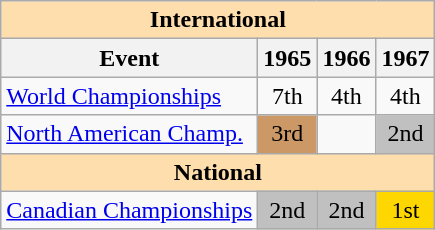<table class="wikitable" style="text-align:center">
<tr>
<th style="background-color: #ffdead; " colspan=4 align=center>International</th>
</tr>
<tr>
<th>Event</th>
<th>1965</th>
<th>1966</th>
<th>1967</th>
</tr>
<tr>
<td align=left><a href='#'>World Championships</a></td>
<td>7th</td>
<td>4th</td>
<td>4th</td>
</tr>
<tr>
<td align=left><a href='#'>North American Champ.</a></td>
<td bgcolor=cc9966>3rd</td>
<td></td>
<td bgcolor=silver>2nd</td>
</tr>
<tr>
<th style="background-color: #ffdead; " colspan=4 align=center>National</th>
</tr>
<tr>
<td align=left><a href='#'>Canadian Championships</a></td>
<td bgcolor=silver>2nd</td>
<td bgcolor=silver>2nd</td>
<td bgcolor=gold>1st</td>
</tr>
</table>
